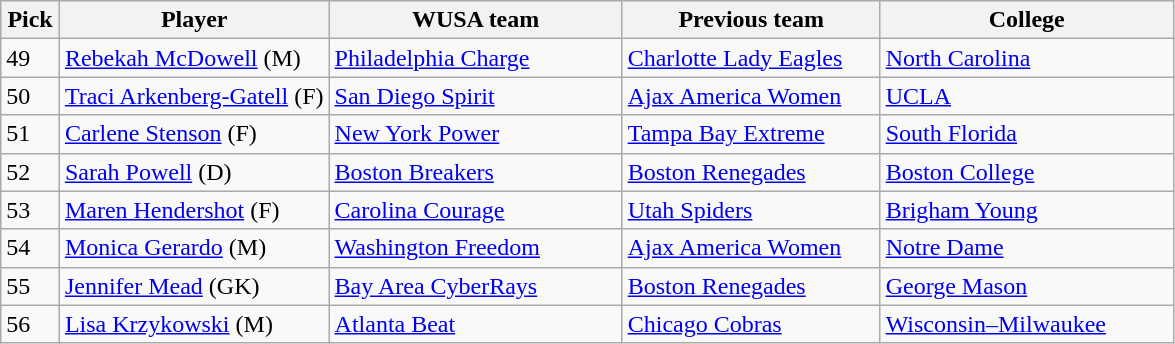<table class="wikitable">
<tr>
<th width="5%">Pick</th>
<th width="23%">Player</th>
<th width="25%">WUSA team</th>
<th width="22%">Previous team</th>
<th width="35%">College</th>
</tr>
<tr>
<td>49</td>
<td><a href='#'>Rebekah McDowell</a> (M)</td>
<td><a href='#'>Philadelphia Charge</a></td>
<td><a href='#'>Charlotte Lady Eagles</a></td>
<td><a href='#'>North Carolina</a></td>
</tr>
<tr>
<td>50</td>
<td><a href='#'>Traci Arkenberg-Gatell</a> (F)</td>
<td><a href='#'>San Diego Spirit</a></td>
<td><a href='#'>Ajax America Women</a></td>
<td><a href='#'>UCLA</a></td>
</tr>
<tr>
<td>51</td>
<td><a href='#'>Carlene Stenson</a> (F)</td>
<td><a href='#'>New York Power</a></td>
<td><a href='#'>Tampa Bay Extreme</a></td>
<td><a href='#'>South Florida</a></td>
</tr>
<tr>
<td>52</td>
<td><a href='#'>Sarah Powell</a> (D)</td>
<td><a href='#'>Boston Breakers</a></td>
<td><a href='#'>Boston Renegades</a></td>
<td><a href='#'>Boston College</a></td>
</tr>
<tr>
<td>53</td>
<td><a href='#'>Maren Hendershot</a> (F)</td>
<td><a href='#'>Carolina Courage</a></td>
<td><a href='#'>Utah Spiders</a></td>
<td><a href='#'>Brigham Young</a></td>
</tr>
<tr>
<td>54</td>
<td><a href='#'>Monica Gerardo</a> (M)</td>
<td><a href='#'>Washington Freedom</a></td>
<td><a href='#'>Ajax America Women</a></td>
<td><a href='#'>Notre Dame</a></td>
</tr>
<tr>
<td>55</td>
<td><a href='#'>Jennifer Mead</a> (GK)</td>
<td><a href='#'>Bay Area CyberRays</a></td>
<td><a href='#'>Boston Renegades</a></td>
<td><a href='#'>George Mason</a></td>
</tr>
<tr>
<td>56</td>
<td><a href='#'>Lisa Krzykowski</a> (M)</td>
<td><a href='#'>Atlanta Beat</a></td>
<td><a href='#'>Chicago Cobras</a></td>
<td><a href='#'>Wisconsin–Milwaukee</a></td>
</tr>
</table>
